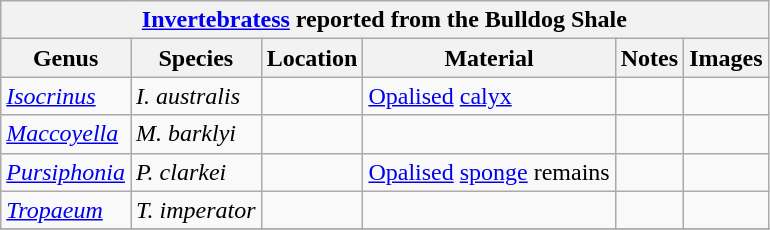<table class="wikitable sortable" align="center">
<tr>
<th colspan="6" align="center"><strong><a href='#'>Invertebratess</a> reported from the Bulldog Shale</strong></th>
</tr>
<tr>
<th>Genus</th>
<th>Species</th>
<th>Location</th>
<th>Material</th>
<th>Notes</th>
<th>Images</th>
</tr>
<tr>
<td><em><a href='#'>Isocrinus</a></em></td>
<td><em>I. australis</em></td>
<td></td>
<td><a href='#'>Opalised</a> <a href='#'>calyx</a></td>
<td></td>
<td></td>
</tr>
<tr>
<td><em><a href='#'>Maccoyella</a></em></td>
<td><em>M. barklyi</em></td>
<td></td>
<td></td>
<td></td>
<td></td>
</tr>
<tr>
<td><em><a href='#'>Pursiphonia</a></em></td>
<td><em>P. clarkei</em></td>
<td></td>
<td><a href='#'>Opalised</a> <a href='#'>sponge</a> remains</td>
<td></td>
<td></td>
</tr>
<tr>
<td><em><a href='#'>Tropaeum</a></em></td>
<td><em>T. imperator</em></td>
<td></td>
<td></td>
<td></td>
<td></td>
</tr>
<tr>
</tr>
</table>
